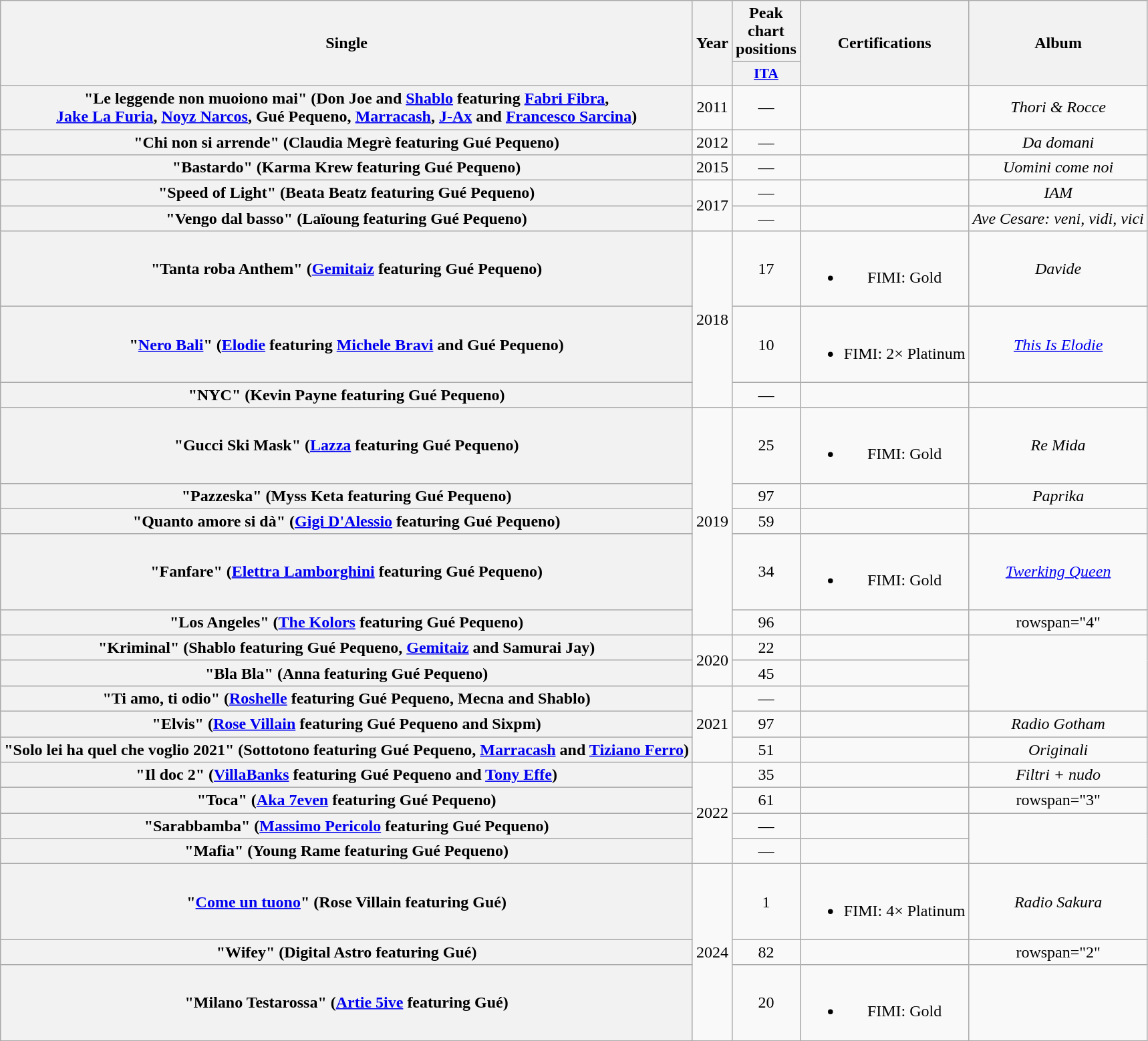<table class="wikitable plainrowheaders" style="text-align:center;">
<tr>
<th scope="col" rowspan="2">Single</th>
<th scope="col" rowspan="2">Year</th>
<th scope="col" colspan="1">Peak chart positions</th>
<th scope="col" rowspan="2">Certifications</th>
<th scope="col" rowspan="2">Album</th>
</tr>
<tr>
<th scope="col" style="width:3em;font-size:90%;"><a href='#'>ITA</a><br></th>
</tr>
<tr>
<th scope="row">"Le leggende non muoiono mai" (Don Joe and <a href='#'>Shablo</a> featuring <a href='#'>Fabri Fibra</a>,<br> <a href='#'>Jake La Furia</a>, <a href='#'>Noyz Narcos</a>, Gué Pequeno, <a href='#'>Marracash</a>, <a href='#'>J-Ax</a> and <a href='#'>Francesco Sarcina</a>)</th>
<td>2011</td>
<td>—</td>
<td></td>
<td><em>Thori & Rocce</em></td>
</tr>
<tr>
<th scope="row">"Chi non si arrende" (Claudia Megrè featuring Gué Pequeno)</th>
<td>2012</td>
<td>—</td>
<td></td>
<td><em>Da domani</em></td>
</tr>
<tr>
<th scope="row">"Bastardo" (Karma Krew featuring Gué Pequeno)</th>
<td>2015</td>
<td>—</td>
<td></td>
<td><em>Uomini come noi</em></td>
</tr>
<tr>
<th scope="row">"Speed of Light" (Beata Beatz featuring Gué Pequeno)</th>
<td rowspan="2">2017</td>
<td>—</td>
<td></td>
<td><em>IAM</em></td>
</tr>
<tr>
<th scope="row">"Vengo dal basso" (Laïoung featuring Gué Pequeno)</th>
<td>—</td>
<td></td>
<td><em>Ave Cesare: veni, vidi, vici</em></td>
</tr>
<tr>
<th scope="row">"Tanta roba Anthem" (<a href='#'>Gemitaiz</a> featuring Gué Pequeno)</th>
<td rowspan="3">2018</td>
<td>17</td>
<td><br><ul><li>FIMI: Gold</li></ul></td>
<td><em>Davide</em></td>
</tr>
<tr>
<th scope="row">"<a href='#'>Nero Bali</a>" (<a href='#'>Elodie</a> featuring <a href='#'>Michele Bravi</a> and Gué Pequeno)</th>
<td>10</td>
<td><br><ul><li>FIMI: 2× Platinum</li></ul></td>
<td><em><a href='#'>This Is Elodie</a></em></td>
</tr>
<tr>
<th scope="row">"NYC" (Kevin Payne featuring Gué Pequeno)</th>
<td>—</td>
<td></td>
<td></td>
</tr>
<tr>
<th scope="row">"Gucci Ski Mask" (<a href='#'>Lazza</a> featuring Gué Pequeno)</th>
<td rowspan="5">2019</td>
<td>25</td>
<td><br><ul><li>FIMI: Gold</li></ul></td>
<td><em>Re Mida</em></td>
</tr>
<tr>
<th scope="row">"Pazzeska" (Myss Keta featuring Gué Pequeno)</th>
<td>97</td>
<td></td>
<td><em>Paprika</em></td>
</tr>
<tr>
<th scope="row">"Quanto amore si dà" (<a href='#'>Gigi D'Alessio</a> featuring Gué Pequeno)</th>
<td>59</td>
<td></td>
<td></td>
</tr>
<tr>
<th scope="row">"Fanfare" (<a href='#'>Elettra Lamborghini</a> featuring Gué Pequeno)</th>
<td>34</td>
<td><br><ul><li>FIMI: Gold</li></ul></td>
<td><em><a href='#'>Twerking Queen</a></em></td>
</tr>
<tr>
<th scope="row">"Los Angeles" (<a href='#'>The Kolors</a> featuring Gué Pequeno)</th>
<td>96</td>
<td></td>
<td>rowspan="4" </td>
</tr>
<tr>
<th scope="row">"Kriminal" (Shablo featuring Gué Pequeno, <a href='#'>Gemitaiz</a> and Samurai Jay)</th>
<td rowspan="2">2020</td>
<td>22</td>
<td></td>
</tr>
<tr>
<th scope="row">"Bla Bla" (Anna featuring Gué Pequeno)</th>
<td>45</td>
<td></td>
</tr>
<tr>
<th scope="row">"Ti amo, ti odio" (<a href='#'>Roshelle</a> featuring Gué Pequeno, Mecna and Shablo)</th>
<td rowspan="3">2021</td>
<td>—</td>
<td></td>
</tr>
<tr>
<th scope="row">"Elvis" (<a href='#'>Rose Villain</a> featuring Gué Pequeno and Sixpm)</th>
<td>97</td>
<td></td>
<td><em>Radio Gotham</em></td>
</tr>
<tr>
<th scope="row">"Solo lei ha quel che voglio 2021" (Sottotono featuring Gué Pequeno, <a href='#'>Marracash</a> and <a href='#'>Tiziano Ferro</a>)</th>
<td>51</td>
<td></td>
<td><em>Originali</em></td>
</tr>
<tr>
<th scope="row">"Il doc 2" (<a href='#'>VillaBanks</a> featuring Gué Pequeno and <a href='#'>Tony Effe</a>)</th>
<td rowspan="4">2022</td>
<td>35</td>
<td></td>
<td><em>Filtri + nudo</em></td>
</tr>
<tr>
<th scope="row">"Toca" (<a href='#'>Aka 7even</a> featuring Gué Pequeno)</th>
<td>61</td>
<td></td>
<td>rowspan="3" </td>
</tr>
<tr>
<th scope="row">"Sarabbamba" (<a href='#'>Massimo Pericolo</a> featuring Gué Pequeno)</th>
<td>—</td>
<td></td>
</tr>
<tr>
<th scope="row">"Mafia" (Young Rame featuring Gué Pequeno)</th>
<td>—</td>
<td></td>
</tr>
<tr>
<th scope="row">"<a href='#'>Come un tuono</a>" (Rose Villain featuring Gué)</th>
<td rowspan="3">2024</td>
<td>1<br></td>
<td><br><ul><li>FIMI: 4× Platinum</li></ul></td>
<td><em>Radio Sakura</em></td>
</tr>
<tr>
<th scope="row">"Wifey" (Digital Astro featuring Gué)</th>
<td>82<br></td>
<td></td>
<td>rowspan="2" </td>
</tr>
<tr>
<th scope="row">"Milano Testarossa" (<a href='#'>Artie 5ive</a> featuring Gué)</th>
<td>20<br></td>
<td><br><ul><li>FIMI: Gold</li></ul></td>
</tr>
</table>
